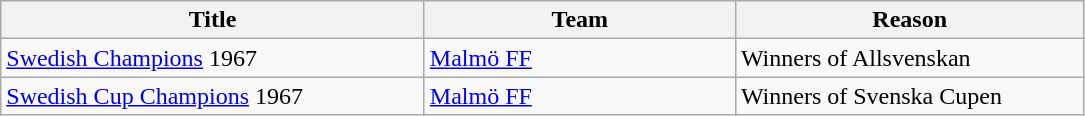<table class="wikitable" style="text-align: left;">
<tr>
<th style="width: 275px;">Title</th>
<th style="width: 200px;">Team</th>
<th style="width: 225px;">Reason</th>
</tr>
<tr>
<td><a href='#'>Swedish Champions</a> 1967</td>
<td><a href='#'>Malmö FF</a></td>
<td>Winners of Allsvenskan</td>
</tr>
<tr>
<td><a href='#'>Swedish Cup Champions</a> 1967</td>
<td><a href='#'>Malmö FF</a></td>
<td>Winners of Svenska Cupen</td>
</tr>
</table>
